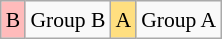<table class="wikitable" style="margin:0.5em auto; font-size:90%; line-height:1.25em; text-align:center;">
<tr>
<td style="background-color:#FFBBBB;">B</td>
<td>Group B</td>
<td style="background-color:#FFDF80;">A</td>
<td>Group A</td>
</tr>
</table>
